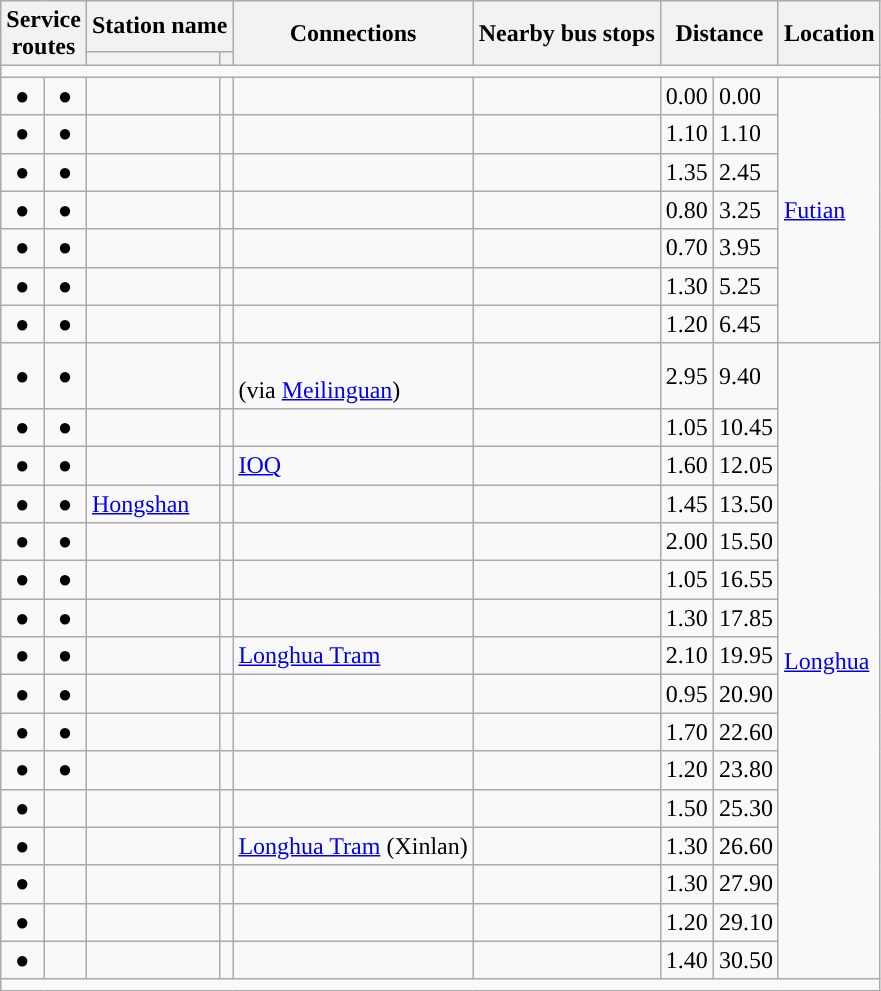<table class="wikitable">
<tr>
<th rowspan="2" colspan="2">Service<br>routes</th>
<th colspan="2">Station name</th>
<th rowspan="2">Connections</th>
<th rowspan="2">Nearby bus stops</th>
<th colspan="2" rowspan="2">Distance<br></th>
<th rowspan="2">Location</th>
</tr>
<tr>
<th></th>
<th></th>
</tr>
<tr style="background:#">
<td colspan = "10"></td>
</tr>
<tr>
<td align="center">●</td>
<td align="center">●</td>
<td></td>
<td></td>
<td><br> </td>
<td></td>
<td>0.00</td>
<td>0.00</td>
<td rowspan=7><a href='#'>Futian</a></td>
</tr>
<tr>
<td align="center">●</td>
<td align="center">●</td>
<td></td>
<td></td>
<td> </td>
<td></td>
<td>1.10</td>
<td>1.10</td>
</tr>
<tr>
<td align="center">●</td>
<td align="center">●</td>
<td></td>
<td></td>
<td></td>
<td></td>
<td>1.35</td>
<td>2.45</td>
</tr>
<tr>
<td align="center">●</td>
<td align="center">●</td>
<td></td>
<td></td>
<td> </td>
<td></td>
<td>0.80</td>
<td>3.25</td>
</tr>
<tr>
<td align="center">●</td>
<td align="center">●</td>
<td></td>
<td></td>
<td></td>
<td></td>
<td>0.70</td>
<td>3.95</td>
</tr>
<tr>
<td align="center">●</td>
<td align="center">●</td>
<td></td>
<td></td>
<td></td>
<td></td>
<td>1.30</td>
<td>5.25</td>
</tr>
<tr>
<td align="center">●</td>
<td align="center">●</td>
<td></td>
<td></td>
<td></td>
<td></td>
<td>1.20</td>
<td>6.45</td>
</tr>
<tr>
<td align="center">●</td>
<td align="center">●</td>
<td></td>
<td></td>
<td><br> (via <a href='#'>Meilinguan</a>)</td>
<td></td>
<td>2.95</td>
<td>9.40</td>
<td rowspan=16><a href='#'>Longhua</a></td>
</tr>
<tr>
<td align="center">●</td>
<td align="center">●</td>
<td></td>
<td></td>
<td></td>
<td></td>
<td>1.05</td>
<td>10.45</td>
</tr>
<tr>
<td align="center">●</td>
<td align="center">●</td>
<td></td>
<td></td>
<td>     <a href='#'>IOQ</a></td>
<td></td>
<td>1.60</td>
<td>12.05</td>
</tr>
<tr>
<td align="center">●</td>
<td align="center">●</td>
<td><a href='#'>Hongshan</a></td>
<td></td>
<td></td>
<td></td>
<td>1.45</td>
<td>13.50</td>
</tr>
<tr>
<td align="center">●</td>
<td align="center">●</td>
<td></td>
<td></td>
<td></td>
<td></td>
<td>2.00</td>
<td>15.50</td>
</tr>
<tr>
<td align="center">●</td>
<td align="center">●</td>
<td></td>
<td></td>
<td></td>
<td></td>
<td>1.05</td>
<td>16.55</td>
</tr>
<tr>
<td align="center">●</td>
<td align="center">●</td>
<td></td>
<td></td>
<td></td>
<td></td>
<td>1.30</td>
<td>17.85</td>
</tr>
<tr>
<td align="center">●</td>
<td align="center">●</td>
<td></td>
<td></td>
<td> <a href='#'>Longhua Tram</a></td>
<td></td>
<td>2.10</td>
<td>19.95</td>
</tr>
<tr>
<td align="center">●</td>
<td align="center">●</td>
<td></td>
<td></td>
<td></td>
<td></td>
<td>0.95</td>
<td>20.90</td>
</tr>
<tr>
<td align="center">●</td>
<td align="center">●</td>
<td></td>
<td></td>
<td></td>
<td></td>
<td>1.70</td>
<td>22.60</td>
</tr>
<tr>
<td align="center">●</td>
<td align="center">●</td>
<td></td>
<td></td>
<td></td>
<td></td>
<td>1.20</td>
<td>23.80</td>
</tr>
<tr>
<td align="center">●</td>
<td align="center"></td>
<td></td>
<td></td>
<td></td>
<td></td>
<td>1.50</td>
<td>25.30</td>
</tr>
<tr>
<td align="center">●</td>
<td align="center"></td>
<td></td>
<td></td>
<td> <a href='#'>Longhua Tram</a> (Xinlan)</td>
<td></td>
<td>1.30</td>
<td>26.60</td>
</tr>
<tr>
<td align="center">●</td>
<td align="center"></td>
<td></td>
<td></td>
<td></td>
<td></td>
<td>1.30</td>
<td>27.90</td>
</tr>
<tr>
<td align="center">●</td>
<td align="center"></td>
<td></td>
<td></td>
<td></td>
<td></td>
<td>1.20</td>
<td>29.10</td>
</tr>
<tr>
<td align="center">●</td>
<td align="center"></td>
<td></td>
<td></td>
<td></td>
<td></td>
<td>1.40</td>
<td>30.50</td>
</tr>
<tr style="background:#">
<td colspan = "10"></td>
</tr>
</table>
